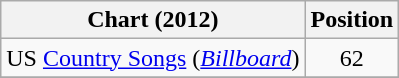<table class="wikitable sortable">
<tr>
<th scope="col">Chart (2012)</th>
<th scope="col">Position</th>
</tr>
<tr>
<td>US <a href='#'>Country Songs</a> (<em><a href='#'>Billboard</a></em>)</td>
<td align="center">62</td>
</tr>
<tr>
</tr>
</table>
